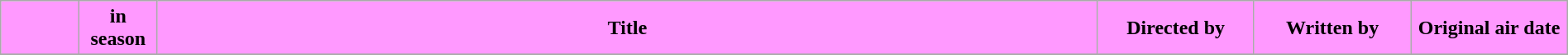<table class="wikitable" width=100%>
<tr>
<th style="background: #FF99FF;" width=5%></th>
<th style="background: #FF99FF;" width=5%> in season</th>
<th style="background: #FF99FF;">Title</th>
<th style="background: #FF99FF;" width=10%>Directed by</th>
<th style="background: #FF99FF;" width=10%>Written by</th>
<th style="background: #FF99FF;" width=10%>Original air date</th>
</tr>
<tr>
</tr>
</table>
